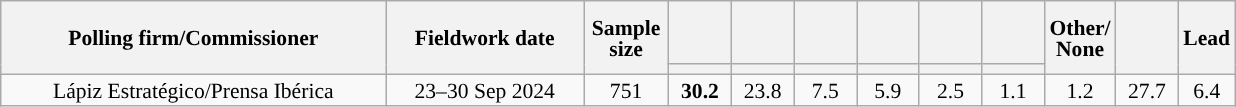<table class="wikitable collapsible collapsed" style="text-align:center; font-size:90%; line-height:14px;">
<tr style="height:42px;">
<th style="width:250px;" rowspan="2">Polling firm/Commissioner</th>
<th style="width:125px;" rowspan="2">Fieldwork date</th>
<th style="width:50px;" rowspan="2">Sample size</th>
<th style="width:35px;"></th>
<th style="width:35px;"></th>
<th style="width:35px;"></th>
<th style="width:35px;"></th>
<th style="width:35px;"><br></th>
<th style="width:35px;"></th>
<th style="width:35px;" rowspan="2">Other/<br>None</th>
<th style="width:35px;" rowspan="2"></th>
<th style="width:30px;" rowspan="2">Lead</th>
</tr>
<tr>
<th style="color:inherit;background:"></th>
<th style="color:inherit;background:"></th>
<th style="color:inherit;background:"></th>
<th style="color:inherit;background:"></th>
<th style="color:inherit;background:"></th>
<th style="color:inherit;background:"></th>
</tr>
<tr>
<td>Lápiz Estratégico/Prensa Ibérica</td>
<td>23–30 Sep 2024</td>
<td>751</td>
<td><strong>30.2</strong></td>
<td>23.8</td>
<td>7.5</td>
<td>5.9</td>
<td>2.5</td>
<td>1.1</td>
<td>1.2</td>
<td>27.7</td>
<td style="background:">6.4</td>
</tr>
</table>
